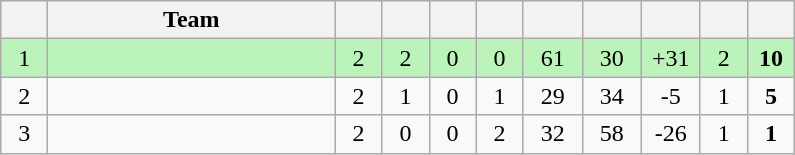<table class="wikitable" style="text-align:center;">
<tr>
<th style="width:1.5em;"></th>
<th style="width:11.5em">Team</th>
<th style="width:1.5em;"></th>
<th style="width:1.5em;"></th>
<th style="width:1.5em;"></th>
<th style="width:1.5em;"></th>
<th style="width:2.0em;"></th>
<th style="width:2.0em;"></th>
<th style="width:2.0em;"></th>
<th style="width:1.5em;"></th>
<th style="width:1.5em;"></th>
</tr>
<tr style="background:#bbf3bb;">
<td>1</td>
<td align="left"></td>
<td>2</td>
<td>2</td>
<td>0</td>
<td>0</td>
<td>61</td>
<td>30</td>
<td>+31</td>
<td>2</td>
<td><strong>10</strong></td>
</tr>
<tr>
<td>2</td>
<td align="left"></td>
<td>2</td>
<td>1</td>
<td>0</td>
<td>1</td>
<td>29</td>
<td>34</td>
<td>-5</td>
<td>1</td>
<td><strong>5</strong></td>
</tr>
<tr>
<td>3</td>
<td align="left"></td>
<td>2</td>
<td>0</td>
<td>0</td>
<td>2</td>
<td>32</td>
<td>58</td>
<td>-26</td>
<td>1</td>
<td><strong>1</strong></td>
</tr>
</table>
